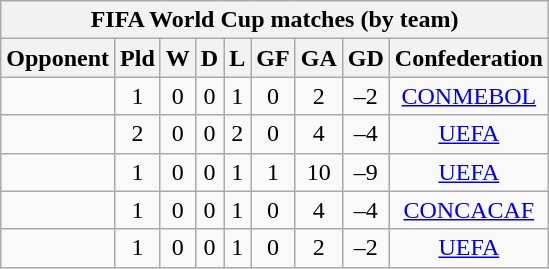<table class="wikitable sortable" style="text-align: center;">
<tr>
<th colspan="9">FIFA World Cup matches (by team)</th>
</tr>
<tr>
<th>Opponent</th>
<th>Pld</th>
<th>W</th>
<th>D</th>
<th>L</th>
<th>GF</th>
<th>GA</th>
<th>GD</th>
<th>Confederation</th>
</tr>
<tr>
<td align="left"></td>
<td>1</td>
<td>0</td>
<td>0</td>
<td>1</td>
<td>0</td>
<td>2</td>
<td>–2</td>
<td><a href='#'>CONMEBOL</a></td>
</tr>
<tr>
<td align="left"></td>
<td>2</td>
<td>0</td>
<td>0</td>
<td>2</td>
<td>0</td>
<td>4</td>
<td>–4</td>
<td><a href='#'>UEFA</a></td>
</tr>
<tr>
<td align="left"></td>
<td>1</td>
<td>0</td>
<td>0</td>
<td>1</td>
<td>1</td>
<td>10</td>
<td>–9</td>
<td><a href='#'>UEFA</a></td>
</tr>
<tr>
<td align="left"></td>
<td>1</td>
<td>0</td>
<td>0</td>
<td>1</td>
<td>0</td>
<td>4</td>
<td>–4</td>
<td><a href='#'>CONCACAF</a></td>
</tr>
<tr>
<td align="left"></td>
<td>1</td>
<td>0</td>
<td>0</td>
<td>1</td>
<td>0</td>
<td>2</td>
<td>–2</td>
<td><a href='#'>UEFA</a></td>
</tr>
</table>
